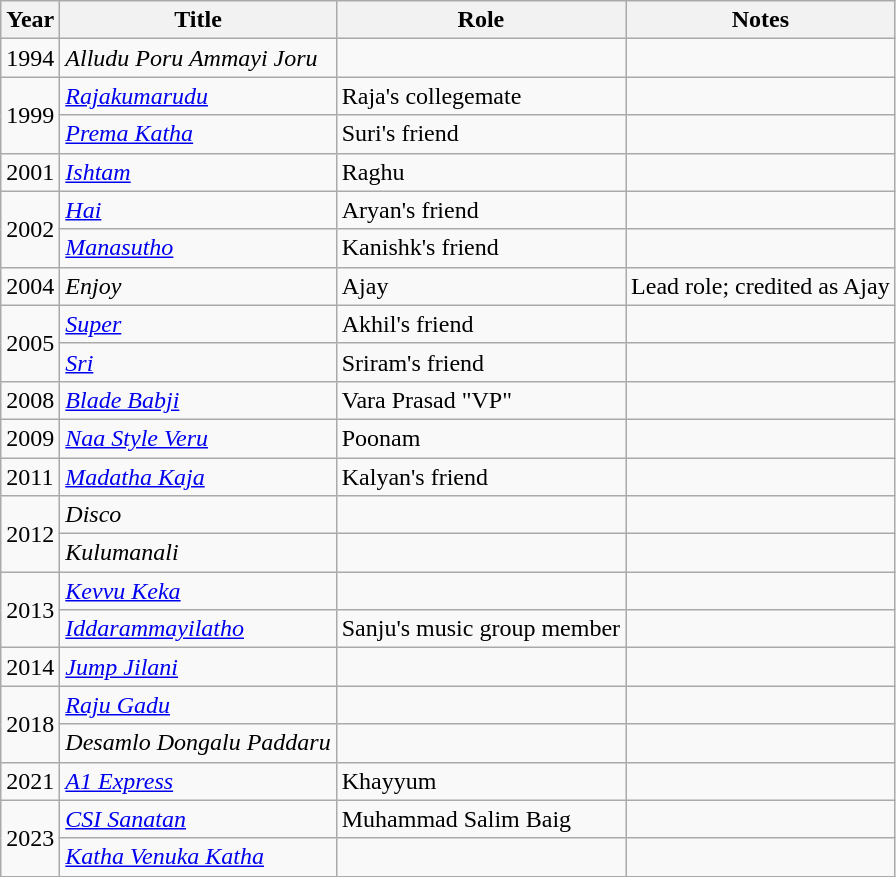<table class="wikitable sortable">
<tr>
<th>Year</th>
<th>Title</th>
<th>Role</th>
<th>Notes</th>
</tr>
<tr>
<td>1994</td>
<td><em>Alludu Poru Ammayi Joru</em></td>
<td></td>
<td></td>
</tr>
<tr>
<td rowspan="2">1999</td>
<td><em><a href='#'>Rajakumarudu</a></em></td>
<td>Raja's collegemate</td>
<td></td>
</tr>
<tr>
<td><em><a href='#'>Prema Katha</a></em></td>
<td>Suri's friend</td>
<td></td>
</tr>
<tr>
<td>2001</td>
<td><em><a href='#'>Ishtam</a></em></td>
<td>Raghu</td>
<td></td>
</tr>
<tr>
<td rowspan="2">2002</td>
<td><em><a href='#'>Hai</a></em></td>
<td>Aryan's friend</td>
<td></td>
</tr>
<tr>
<td><em><a href='#'>Manasutho</a></em></td>
<td>Kanishk's friend</td>
<td></td>
</tr>
<tr>
<td>2004</td>
<td><em>Enjoy</em></td>
<td>Ajay</td>
<td>Lead role; credited as Ajay</td>
</tr>
<tr>
<td rowspan="2">2005</td>
<td><em><a href='#'>Super</a></em></td>
<td>Akhil's friend</td>
<td></td>
</tr>
<tr>
<td><em><a href='#'>Sri</a></em></td>
<td>Sriram's friend</td>
<td></td>
</tr>
<tr>
<td>2008</td>
<td><em><a href='#'>Blade Babji</a></em></td>
<td>Vara Prasad "VP"</td>
<td></td>
</tr>
<tr>
<td>2009</td>
<td><em><a href='#'>Naa Style Veru</a></em></td>
<td>Poonam</td>
<td></td>
</tr>
<tr>
<td>2011</td>
<td><em><a href='#'>Madatha Kaja</a></em></td>
<td>Kalyan's friend</td>
<td></td>
</tr>
<tr>
<td rowspan="2">2012</td>
<td><em>Disco</em></td>
<td></td>
<td></td>
</tr>
<tr>
<td><em>Kulumanali</em></td>
<td></td>
<td></td>
</tr>
<tr>
<td rowspan="2">2013</td>
<td><em><a href='#'>Kevvu Keka</a></em></td>
<td></td>
<td></td>
</tr>
<tr>
<td><em><a href='#'>Iddarammayilatho</a></em></td>
<td>Sanju's music group member</td>
<td></td>
</tr>
<tr>
<td>2014</td>
<td><em><a href='#'>Jump Jilani</a></em></td>
<td></td>
<td></td>
</tr>
<tr>
<td rowspan="2">2018</td>
<td><em><a href='#'>Raju Gadu</a></em></td>
<td></td>
<td></td>
</tr>
<tr>
<td><em>Desamlo Dongalu Paddaru</em></td>
<td></td>
<td></td>
</tr>
<tr>
<td>2021</td>
<td><em><a href='#'>A1 Express</a></em></td>
<td>Khayyum</td>
<td></td>
</tr>
<tr>
<td rowspan="2">2023</td>
<td><em><a href='#'>CSI Sanatan</a></em></td>
<td>Muhammad Salim Baig</td>
<td></td>
</tr>
<tr>
<td><em><a href='#'>Katha Venuka Katha</a></em></td>
<td></td>
<td></td>
</tr>
</table>
